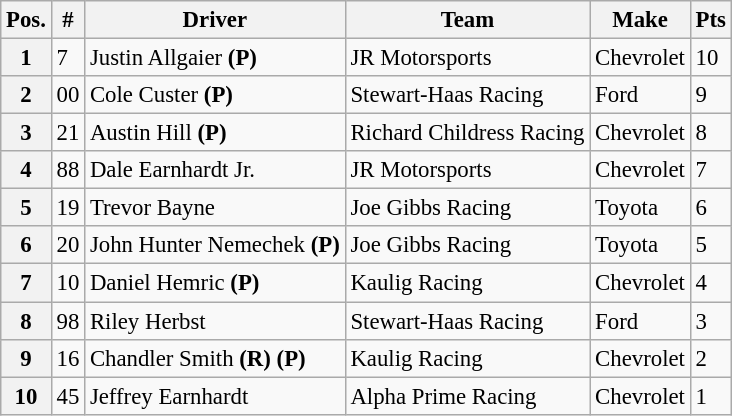<table class="wikitable" style="font-size:95%">
<tr>
<th>Pos.</th>
<th>#</th>
<th>Driver</th>
<th>Team</th>
<th>Make</th>
<th>Pts</th>
</tr>
<tr>
<th>1</th>
<td>7</td>
<td>Justin Allgaier <strong>(P)</strong></td>
<td>JR Motorsports</td>
<td>Chevrolet</td>
<td>10</td>
</tr>
<tr>
<th>2</th>
<td>00</td>
<td>Cole Custer <strong>(P)</strong></td>
<td>Stewart-Haas Racing</td>
<td>Ford</td>
<td>9</td>
</tr>
<tr>
<th>3</th>
<td>21</td>
<td>Austin Hill <strong>(P)</strong></td>
<td>Richard Childress Racing</td>
<td>Chevrolet</td>
<td>8</td>
</tr>
<tr>
<th>4</th>
<td>88</td>
<td>Dale Earnhardt Jr.</td>
<td>JR Motorsports</td>
<td>Chevrolet</td>
<td>7</td>
</tr>
<tr>
<th>5</th>
<td>19</td>
<td>Trevor Bayne</td>
<td>Joe Gibbs Racing</td>
<td>Toyota</td>
<td>6</td>
</tr>
<tr>
<th>6</th>
<td>20</td>
<td>John Hunter Nemechek <strong>(P)</strong></td>
<td>Joe Gibbs Racing</td>
<td>Toyota</td>
<td>5</td>
</tr>
<tr>
<th>7</th>
<td>10</td>
<td>Daniel Hemric <strong>(P)</strong></td>
<td>Kaulig Racing</td>
<td>Chevrolet</td>
<td>4</td>
</tr>
<tr>
<th>8</th>
<td>98</td>
<td>Riley Herbst</td>
<td>Stewart-Haas Racing</td>
<td>Ford</td>
<td>3</td>
</tr>
<tr>
<th>9</th>
<td>16</td>
<td>Chandler Smith <strong>(R)</strong> <strong>(P)</strong></td>
<td>Kaulig Racing</td>
<td>Chevrolet</td>
<td>2</td>
</tr>
<tr>
<th>10</th>
<td>45</td>
<td>Jeffrey Earnhardt</td>
<td>Alpha Prime Racing</td>
<td>Chevrolet</td>
<td>1</td>
</tr>
</table>
